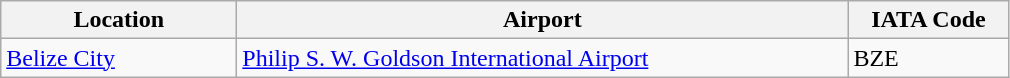<table class="wikitable">
<tr>
<th scope="col" style="width:150px;"><strong>Location</strong></th>
<th scope="col" style="width:400px;"><strong>Airport</strong></th>
<th scope="col" style="width:100px;"><strong>IATA Code</strong></th>
</tr>
<tr>
<td><a href='#'>Belize City</a></td>
<td><a href='#'>Philip S. W. Goldson International Airport</a></td>
<td>BZE</td>
</tr>
</table>
